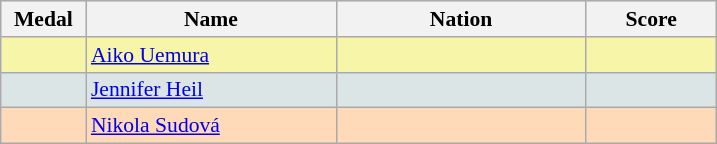<table class=wikitable style="border:1px solid #AAAAAA;font-size:90%">
<tr bgcolor="#E4E4E4">
<th width=50>Medal</th>
<th width=160>Name</th>
<th width=160>Nation</th>
<th width=80>Score</th>
</tr>
<tr bgcolor="#F7F6A8">
<td align="center"></td>
<td><a href='#'>Aiko Uemura</a></td>
<td></td>
<td align="center"></td>
</tr>
<tr bgcolor="#DCE5E5">
<td align="center"></td>
<td><a href='#'>Jennifer Heil</a></td>
<td></td>
<td align="center"></td>
</tr>
<tr bgcolor="#FFDAB9">
<td align="center"></td>
<td><a href='#'>Nikola Sudová</a></td>
<td></td>
<td align="center"></td>
</tr>
</table>
